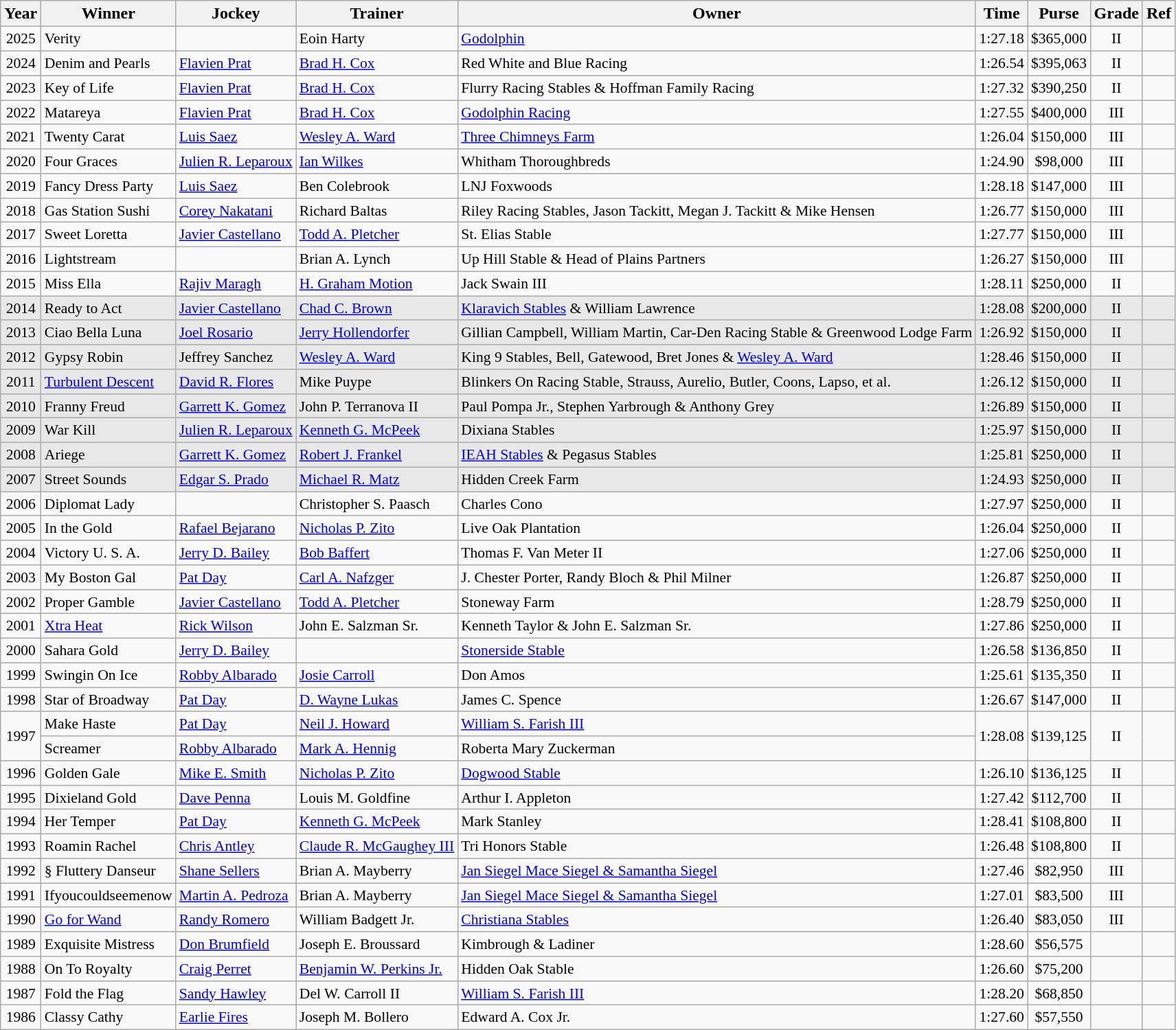<table class="wikitable sortable">
<tr>
<th>Year</th>
<th>Winner</th>
<th>Jockey</th>
<th>Trainer</th>
<th>Owner</th>
<th>Time</th>
<th>Purse</th>
<th>Grade</th>
<th>Ref</th>
</tr>
<tr style="font-size:90%;">
<td align=center>2025</td>
<td>Verity</td>
<td></td>
<td>Eoin Harty</td>
<td><a href='#'>Godolphin</a></td>
<td align=center>1:27.18</td>
<td align=center>$365,000</td>
<td align=center>II</td>
<td></td>
</tr>
<tr style="font-size:90%;">
<td align=center>2024</td>
<td>Denim and Pearls</td>
<td><a href='#'>Flavien Prat</a></td>
<td><a href='#'>Brad H. Cox</a></td>
<td>Red White and Blue Racing</td>
<td align=center>1:26.54</td>
<td align=center>$395,063</td>
<td align=center>II</td>
<td></td>
</tr>
<tr style="font-size:90%;">
<td align=center>2023</td>
<td>Key of Life</td>
<td><a href='#'>Flavien Prat</a></td>
<td><a href='#'>Brad H. Cox</a></td>
<td>Flurry Racing Stables & Hoffman Family Racing</td>
<td align=center>1:27.32</td>
<td align=center>$390,250</td>
<td align=center>II</td>
<td></td>
</tr>
<tr style="font-size:90%;">
<td align=center>2022</td>
<td>Matareya</td>
<td><a href='#'>Flavien Prat</a></td>
<td><a href='#'>Brad H. Cox</a></td>
<td><a href='#'>Godolphin Racing</a></td>
<td align=center>1:27.55</td>
<td align=center>$400,000</td>
<td align=center>III</td>
<td></td>
</tr>
<tr style="font-size:90%;">
<td align=center>2021</td>
<td>Twenty Carat</td>
<td><a href='#'>Luis Saez</a></td>
<td><a href='#'>Wesley A. Ward</a></td>
<td><a href='#'>Three Chimneys Farm</a></td>
<td align=center>1:26.04</td>
<td align=center>$150,000</td>
<td align=center>III</td>
<td></td>
</tr>
<tr style="font-size:90%;">
<td align=center>2020</td>
<td>Four Graces</td>
<td><a href='#'>Julien R. Leparoux</a></td>
<td><a href='#'>Ian Wilkes</a></td>
<td>Whitham Thoroughbreds</td>
<td align=center>1:24.90</td>
<td align=center>$98,000</td>
<td align=center>III</td>
<td></td>
</tr>
<tr style="font-size:90%;">
<td align=center>2019</td>
<td>Fancy Dress Party</td>
<td><a href='#'>Luis Saez</a></td>
<td>Ben Colebrook</td>
<td>LNJ Foxwoods</td>
<td align=center>1:28.18</td>
<td align=center>$147,000</td>
<td align=center>III</td>
<td></td>
</tr>
<tr style="font-size:90%;">
<td align=center>2018</td>
<td>Gas Station Sushi</td>
<td><a href='#'>Corey Nakatani</a></td>
<td>Richard Baltas</td>
<td>Riley Racing Stables, Jason Tackitt, Megan J. Tackitt & Mike Hensen</td>
<td align=center>1:26.77</td>
<td align=center>$150,000</td>
<td align=center>III</td>
<td></td>
</tr>
<tr style="font-size:90%;">
<td align=center>2017</td>
<td>Sweet Loretta</td>
<td><a href='#'>Javier Castellano</a></td>
<td><a href='#'>Todd A. Pletcher</a></td>
<td>St. Elias Stable</td>
<td align=center>1:27.77</td>
<td align=center>$150,000</td>
<td align=center>III</td>
<td></td>
</tr>
<tr style="font-size:90%;">
<td align=center>2016</td>
<td>Lightstream</td>
<td></td>
<td>Brian A. Lynch</td>
<td>Up Hill Stable & Head of Plains Partners</td>
<td align=center>1:26.27</td>
<td align=center>$150,000</td>
<td align=center>III</td>
<td></td>
</tr>
<tr style="font-size:90%;">
<td align=center>2015</td>
<td>Miss Ella</td>
<td><a href='#'>Rajiv Maragh</a></td>
<td><a href='#'>H. Graham Motion</a></td>
<td>Jack Swain III</td>
<td align=center>1:28.11</td>
<td align=center>$250,000</td>
<td align=center>II</td>
<td></td>
</tr>
<tr style="font-size:90%; background-color:#E8E8E8">
<td align=center>2014</td>
<td>Ready to Act</td>
<td><a href='#'>Javier Castellano</a></td>
<td><a href='#'>Chad C. Brown</a></td>
<td><a href='#'>Klaravich Stables</a> & William Lawrence</td>
<td align=center>1:28.08</td>
<td align=center>$200,000</td>
<td align=center>II</td>
<td></td>
</tr>
<tr style="font-size:90%; background-color:#E8E8E8">
<td align=center>2013</td>
<td>Ciao Bella Luna</td>
<td><a href='#'>Joel Rosario</a></td>
<td><a href='#'>Jerry Hollendorfer</a></td>
<td>Gillian Campbell, William Martin, Car-Den Racing Stable & Greenwood Lodge Farm</td>
<td align=center>1:26.92</td>
<td align=center>$150,000</td>
<td align=center>II</td>
<td></td>
</tr>
<tr style="font-size:90%; background-color:#E8E8E8">
<td align=center>2012</td>
<td>Gypsy Robin</td>
<td>Jeffrey Sanchez</td>
<td><a href='#'>Wesley A. Ward</a></td>
<td>King 9 Stables, Bell, Gatewood, Bret Jones & <a href='#'>Wesley A. Ward</a></td>
<td align=center>1:28.46</td>
<td align=center>$150,000</td>
<td align=center>II</td>
<td></td>
</tr>
<tr style="font-size:90%; background-color:#E8E8E8">
<td align=center>2011</td>
<td><a href='#'>Turbulent Descent</a></td>
<td><a href='#'>David R. Flores</a></td>
<td>Mike Puype</td>
<td>Blinkers On Racing Stable, Strauss, Aurelio, Butler, Coons, Lapso, et al.</td>
<td align=center>1:26.12</td>
<td align=center>$150,000</td>
<td align=center>II</td>
<td></td>
</tr>
<tr style="font-size:90%; background-color:#E8E8E8">
<td align=center>2010</td>
<td>Franny Freud</td>
<td><a href='#'>Garrett K. Gomez</a></td>
<td>John P. Terranova II</td>
<td>Paul Pompa Jr., Stephen Yarbrough & Anthony Grey</td>
<td align=center>1:26.89</td>
<td align=center>$150,000</td>
<td align=center>II</td>
<td></td>
</tr>
<tr style="font-size:90%; background-color:#E8E8E8">
<td align=center>2009</td>
<td>War Kill</td>
<td><a href='#'>Julien R. Leparoux</a></td>
<td><a href='#'>Kenneth G. McPeek</a></td>
<td>Dixiana Stables</td>
<td align=center>1:25.97</td>
<td align=center>$150,000</td>
<td align=center>II</td>
<td></td>
</tr>
<tr style="font-size:90%; background-color:#E8E8E8">
<td align=center>2008</td>
<td>Ariege</td>
<td><a href='#'>Garrett K. Gomez</a></td>
<td><a href='#'>Robert J. Frankel</a></td>
<td><a href='#'>IEAH Stables</a> & Pegasus Stables</td>
<td align=center>1:25.81</td>
<td align=center>$250,000</td>
<td align=center>II</td>
<td></td>
</tr>
<tr style="font-size:90%; background-color:#E8E8E8">
<td align=center>2007</td>
<td>Street Sounds</td>
<td><a href='#'>Edgar S. Prado</a></td>
<td><a href='#'>Michael R. Matz</a></td>
<td>Hidden Creek Farm</td>
<td align=center>1:24.93</td>
<td align=center>$250,000</td>
<td align=center>II</td>
<td></td>
</tr>
<tr style="font-size:90%;">
<td align=center>2006</td>
<td>Diplomat Lady</td>
<td></td>
<td>Christopher S. Paasch</td>
<td>Charles Cono</td>
<td align=center>1:27.97</td>
<td align=center>$250,000</td>
<td align=center>II</td>
<td></td>
</tr>
<tr style="font-size:90%;">
<td align=center>2005</td>
<td>In the Gold</td>
<td><a href='#'>Rafael Bejarano</a></td>
<td><a href='#'>Nicholas P. Zito</a></td>
<td>Live Oak Plantation</td>
<td align=center>1:26.04</td>
<td align=center>$250,000</td>
<td align=center>II</td>
<td></td>
</tr>
<tr style="font-size:90%;">
<td align=center>2004</td>
<td>Victory U. S. A.</td>
<td><a href='#'>Jerry D. Bailey</a></td>
<td><a href='#'>Bob Baffert</a></td>
<td>Thomas F. Van Meter II</td>
<td align=center>1:27.06</td>
<td align=center>$250,000</td>
<td align=center>II</td>
<td></td>
</tr>
<tr style="font-size:90%;">
<td align=center>2003</td>
<td>My Boston Gal</td>
<td><a href='#'>Pat Day</a></td>
<td><a href='#'>Carl A. Nafzger</a></td>
<td>J. Chester Porter, Randy Bloch & Phil Milner</td>
<td align=center>1:26.87</td>
<td align=center>$250,000</td>
<td align=center>II</td>
<td></td>
</tr>
<tr style="font-size:90%;">
<td align=center>2002</td>
<td>Proper Gamble</td>
<td><a href='#'>Javier Castellano</a></td>
<td><a href='#'>Todd A. Pletcher</a></td>
<td>Stoneway Farm</td>
<td align=center>1:28.79</td>
<td align=center>$250,000</td>
<td align=center>II</td>
<td></td>
</tr>
<tr style="font-size:90%;">
<td align=center>2001</td>
<td><a href='#'>Xtra Heat</a></td>
<td><a href='#'>Rick Wilson</a></td>
<td>John E. Salzman Sr.</td>
<td>Kenneth Taylor & John E. Salzman Sr.</td>
<td align=center>1:27.86</td>
<td align=center>$250,000</td>
<td align=center>II</td>
<td></td>
</tr>
<tr style="font-size:90%;">
<td align=center>2000</td>
<td>Sahara Gold</td>
<td><a href='#'>Jerry D. Bailey</a></td>
<td></td>
<td><a href='#'>Stonerside Stable</a></td>
<td align=center>1:26.58</td>
<td align=center>$136,850</td>
<td align=center>II</td>
<td></td>
</tr>
<tr style="font-size:90%;">
<td align=center>1999</td>
<td>Swingin On Ice</td>
<td><a href='#'>Robby Albarado</a></td>
<td><a href='#'>Josie Carroll</a></td>
<td>Don Amos</td>
<td align=center>1:25.61</td>
<td align=center>$135,350</td>
<td align=center>II</td>
<td></td>
</tr>
<tr style="font-size:90%;">
<td align=center>1998</td>
<td>Star of Broadway</td>
<td><a href='#'>Pat Day</a></td>
<td><a href='#'>D. Wayne Lukas</a></td>
<td>James C. Spence</td>
<td align=center>1:26.67</td>
<td align=center>$147,000</td>
<td align=center>II</td>
<td></td>
</tr>
<tr style="font-size:90%;">
<td align=center rowspan=2>1997</td>
<td>Make Haste</td>
<td><a href='#'>Pat Day</a></td>
<td><a href='#'>Neil J. Howard</a></td>
<td><a href='#'>William S. Farish III</a></td>
<td align=center rowspan=2>1:28.08</td>
<td align=center rowspan=2>$139,125</td>
<td align=center rowspan=2>II</td>
<td rowspan=2></td>
</tr>
<tr style="font-size:90%;">
<td>Screamer</td>
<td><a href='#'>Robby Albarado</a></td>
<td><a href='#'>Mark A. Hennig</a></td>
<td>Roberta Mary Zuckerman</td>
</tr>
<tr style="font-size:90%;">
<td align=center>1996</td>
<td>Golden Gale</td>
<td><a href='#'>Mike E. Smith</a></td>
<td><a href='#'>Nicholas P. Zito</a></td>
<td><a href='#'>Dogwood Stable</a></td>
<td align=center>1:26.10</td>
<td align=center>$136,125</td>
<td align=center>II</td>
<td></td>
</tr>
<tr style="font-size:90%;">
<td align=center>1995</td>
<td>Dixieland Gold</td>
<td><a href='#'>Dave Penna</a></td>
<td>Louis M. Goldfine</td>
<td>Arthur I. Appleton</td>
<td align=center>1:27.42</td>
<td align=center>$112,700</td>
<td align=center>II</td>
<td></td>
</tr>
<tr style="font-size:90%;">
<td align=center>1994</td>
<td>Her Temper</td>
<td><a href='#'>Pat Day</a></td>
<td><a href='#'>Kenneth G. McPeek</a></td>
<td>Mark Stanley</td>
<td align=center>1:28.41</td>
<td align=center>$108,800</td>
<td align=center>II</td>
<td></td>
</tr>
<tr style="font-size:90%;">
<td align=center>1993</td>
<td>Roamin Rachel</td>
<td><a href='#'>Chris Antley</a></td>
<td><a href='#'>Claude R. McGaughey III</a></td>
<td>Tri Honors Stable</td>
<td align=center>1:26.48</td>
<td align=center>$108,800</td>
<td align=center>II</td>
<td></td>
</tr>
<tr style="font-size:90%;">
<td align=center>1992</td>
<td>§ Fluttery Danseur</td>
<td><a href='#'>Shane Sellers</a></td>
<td>Brian A. Mayberry</td>
<td><a href='#'>Jan Siegel Mace Siegel & Samantha Siegel</a></td>
<td align=center>1:27.46</td>
<td align=center>$82,950</td>
<td align=center>III</td>
<td></td>
</tr>
<tr style="font-size:90%;">
<td align=center>1991</td>
<td>Ifyoucouldseemenow</td>
<td><a href='#'>Martin A. Pedroza</a></td>
<td>Brian A. Mayberry</td>
<td><a href='#'>Jan Siegel Mace Siegel & Samantha Siegel</a></td>
<td align=center>1:27.01</td>
<td align=center>$83,500</td>
<td align=center>III</td>
<td></td>
</tr>
<tr style="font-size:90%;">
<td align=center>1990</td>
<td><a href='#'>Go for Wand</a></td>
<td><a href='#'>Randy Romero</a></td>
<td>William Badgett Jr.</td>
<td><a href='#'>Christiana Stables</a></td>
<td align=center>1:26.40</td>
<td align=center>$83,050</td>
<td align=center>III</td>
<td></td>
</tr>
<tr style="font-size:90%;">
<td align=center>1989</td>
<td>Exquisite Mistress</td>
<td><a href='#'>Don Brumfield</a></td>
<td>Joseph E. Broussard</td>
<td>Kimbrough & Ladiner</td>
<td align=center>1:28.60</td>
<td align=center>$56,575</td>
<td align=center></td>
<td></td>
</tr>
<tr style="font-size:90%;">
<td align=center>1988</td>
<td>On To Royalty</td>
<td><a href='#'>Craig Perret</a></td>
<td><a href='#'>Benjamin W. Perkins Jr.</a></td>
<td>Hidden Oak Stable</td>
<td align=center>1:26.60</td>
<td align=center>$75,200</td>
<td align=center></td>
<td></td>
</tr>
<tr style="font-size:90%;">
<td align=center>1987</td>
<td>Fold the Flag</td>
<td><a href='#'>Sandy Hawley</a></td>
<td>Del W. Carroll II</td>
<td><a href='#'>William S. Farish III</a></td>
<td align=center>1:28.20</td>
<td align=center>$68,850</td>
<td align=center></td>
<td></td>
</tr>
<tr style="font-size:90%;">
<td align=center>1986</td>
<td>Classy Cathy</td>
<td><a href='#'>Earlie Fires</a></td>
<td>Joseph M. Bollero</td>
<td>Edward A. Cox Jr.</td>
<td align=center>1:27.60</td>
<td align=center>$57,550</td>
<td align=center></td>
<td></td>
</tr>
</table>
